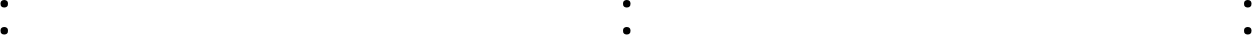<table>
<tr>
<td style="vertical-align:top; width:33%;"><br><ul><li></li><li></li></ul></td>
<td style="vertical-align:top; width:33%;"><br><ul><li></li><li></li></ul></td>
<td style="vertical-align:top; width:33%;"><br><ul><li></li><li></li></ul></td>
<td style="vertical-align:top; width:33%;"></td>
<td style="vertical-align:top; width:25%;"></td>
</tr>
</table>
